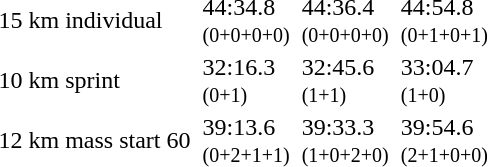<table>
<tr>
<td>15 km individual<br><em></em></td>
<td></td>
<td>44:34.8<br><small>(0+0+0+0)</small></td>
<td></td>
<td>44:36.4<br><small>(0+0+0+0)</small></td>
<td></td>
<td>44:54.8<br><small>(0+1+0+1)</small></td>
</tr>
<tr>
<td>10 km sprint<br><em></em></td>
<td></td>
<td>32:16.3<br><small>(0+1)</small></td>
<td></td>
<td>32:45.6<br><small>(1+1)</small></td>
<td></td>
<td>33:04.7<br><small>(1+0)</small></td>
</tr>
<tr>
<td>12 km mass start 60<br><em></em></td>
<td></td>
<td>39:13.6<br><small>(0+2+1+1)</small></td>
<td></td>
<td>39:33.3<br><small>(1+0+2+0)</small></td>
<td></td>
<td>39:54.6<br><small>(2+1+0+0)</small></td>
</tr>
</table>
